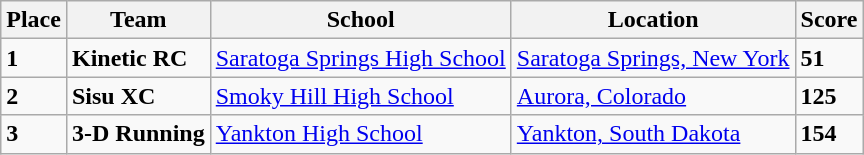<table class="wikitable">
<tr>
<th>Place</th>
<th>Team</th>
<th>School</th>
<th>Location</th>
<th>Score</th>
</tr>
<tr>
<td><strong>1</strong></td>
<td><strong>Kinetic RC</strong></td>
<td><a href='#'>Saratoga Springs High School</a></td>
<td><a href='#'>Saratoga Springs, New York</a></td>
<td><strong>51</strong></td>
</tr>
<tr>
<td><strong>2</strong></td>
<td><strong>Sisu XC</strong></td>
<td><a href='#'>Smoky Hill High School</a></td>
<td><a href='#'>Aurora, Colorado</a></td>
<td><strong>125</strong></td>
</tr>
<tr>
<td><strong>3</strong></td>
<td><strong>3-D Running</strong></td>
<td><a href='#'>Yankton High School</a></td>
<td><a href='#'>Yankton, South Dakota</a></td>
<td><strong>154</strong></td>
</tr>
</table>
